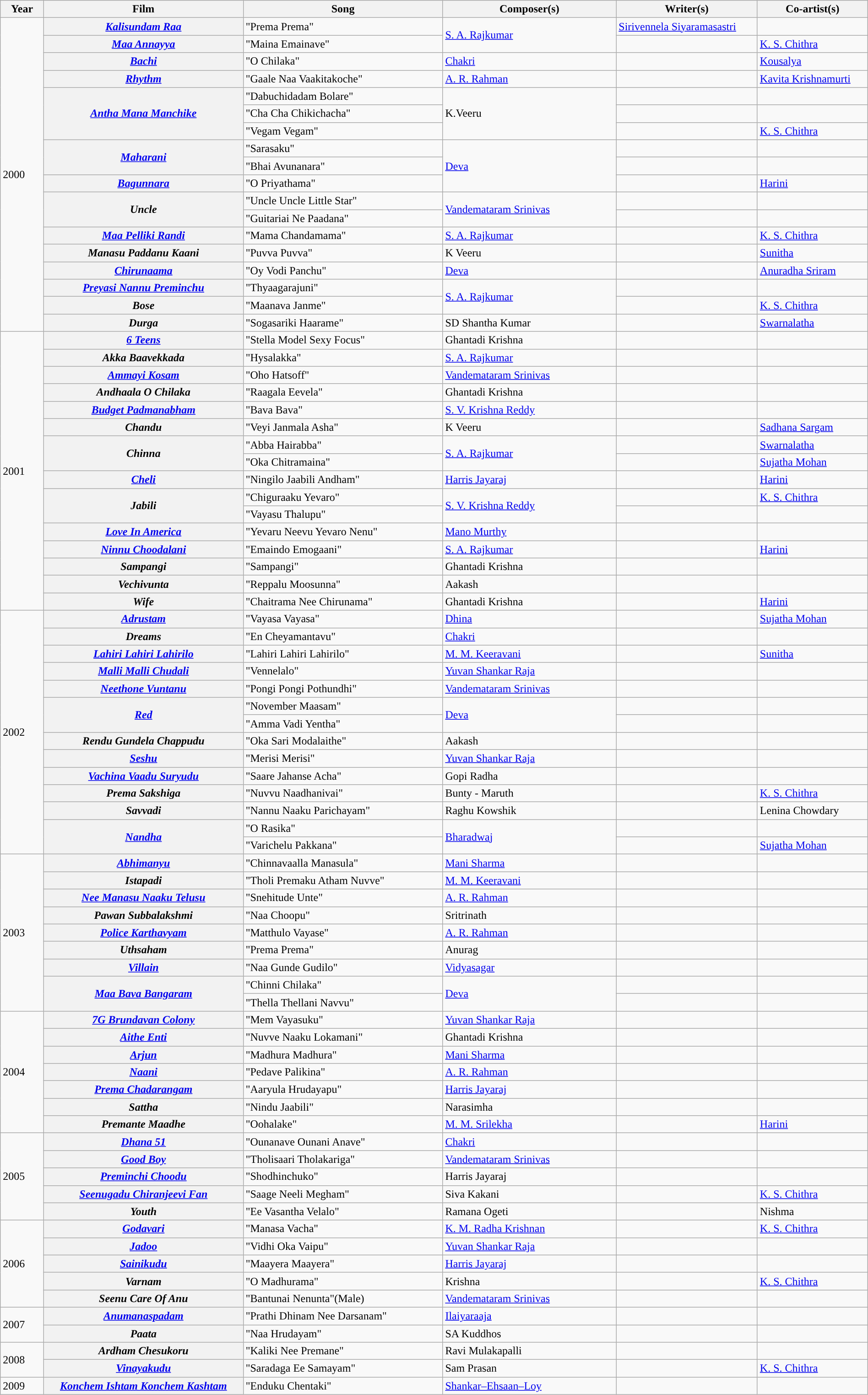<table class="wikitable plainrowheaders" width="100%" textcolor:#000;">
<tr style="background:#b0e0e66;">
<th scope="col" width=5%><strong>Year</strong></th>
<th scope="col" width=23%><strong>Film</strong></th>
<th scope="col" width=23%><strong>Song</strong></th>
<th scope="col" width=20%><strong>Composer(s)</strong></th>
<th>Writer(s)</th>
<th>Co-artist(s)</th>
</tr>
<tr>
<td rowspan="18">2000</td>
<th><em><a href='#'>Kalisundam Raa</a></em></th>
<td>"Prema Prema"</td>
<td rowspan="2"><a href='#'>S. A. Rajkumar</a></td>
<td><a href='#'>Sirivennela Siyaramasastri</a></td>
<td></td>
</tr>
<tr>
<th><em><a href='#'>Maa Annayya</a></em></th>
<td>"Maina Emainave"</td>
<td></td>
<td><a href='#'>K. S. Chithra</a></td>
</tr>
<tr>
<th><em><a href='#'>Bachi</a></em></th>
<td>"O Chilaka"</td>
<td><a href='#'>Chakri</a></td>
<td></td>
<td><a href='#'>Kousalya</a></td>
</tr>
<tr>
<th><em><a href='#'>Rhythm</a></em></th>
<td>"Gaale Naa Vaakitakoche"</td>
<td><a href='#'>A. R. Rahman</a></td>
<td></td>
<td><a href='#'>Kavita Krishnamurti</a></td>
</tr>
<tr>
<th rowspan="3"><em><a href='#'>Antha Mana Manchike</a></em></th>
<td>"Dabuchidadam Bolare"</td>
<td rowspan="3">K.Veeru</td>
<td></td>
<td></td>
</tr>
<tr>
<td>"Cha Cha Chikichacha"</td>
<td></td>
<td></td>
</tr>
<tr>
<td>"Vegam Vegam"</td>
<td></td>
<td><a href='#'>K. S. Chithra</a></td>
</tr>
<tr>
<th rowspan="2"><em><a href='#'>Maharani</a></em></th>
<td>"Sarasaku"</td>
<td rowspan="3"><a href='#'>Deva</a></td>
<td></td>
<td></td>
</tr>
<tr>
<td>"Bhai Avunanara"</td>
<td></td>
<td></td>
</tr>
<tr>
<th><em><a href='#'>Bagunnara</a></em></th>
<td>"O Priyathama"</td>
<td></td>
<td><a href='#'>Harini</a></td>
</tr>
<tr>
<th rowspan="2"><em>Uncle</em></th>
<td>"Uncle Uncle Little Star"</td>
<td rowspan="2"><a href='#'>Vandemataram Srinivas</a></td>
<td></td>
<td></td>
</tr>
<tr>
<td>"Guitariai Ne Paadana"</td>
<td></td>
<td></td>
</tr>
<tr>
<th><em><a href='#'>Maa Pelliki Randi</a></em></th>
<td>"Mama Chandamama"</td>
<td><a href='#'>S. A. Rajkumar</a></td>
<td></td>
<td><a href='#'>K. S. Chithra</a></td>
</tr>
<tr>
<th><em>Manasu Paddanu Kaani</em></th>
<td>"Puvva Puvva"</td>
<td>K Veeru</td>
<td></td>
<td><a href='#'>Sunitha</a></td>
</tr>
<tr>
<th><em><a href='#'>Chirunaama</a></em></th>
<td>"Oy Vodi Panchu"</td>
<td><a href='#'>Deva</a></td>
<td></td>
<td><a href='#'>Anuradha Sriram</a></td>
</tr>
<tr>
<th><a href='#'><em>Preyasi Nannu Preminchu</em></a></th>
<td>"Thyaagarajuni"</td>
<td rowspan="2"><a href='#'>S. A. Rajkumar</a></td>
<td></td>
<td></td>
</tr>
<tr>
<th><em>Bose</em></th>
<td>"Maanava Janme"</td>
<td></td>
<td><a href='#'>K. S. Chithra</a></td>
</tr>
<tr>
<th><em>Durga</em></th>
<td>"Sogasariki Haarame"</td>
<td>SD Shantha Kumar</td>
<td></td>
<td><a href='#'>Swarnalatha</a></td>
</tr>
<tr>
<td rowspan="16">2001</td>
<th><em><a href='#'>6 Teens</a></em></th>
<td>"Stella Model Sexy Focus"</td>
<td>Ghantadi Krishna</td>
<td></td>
<td></td>
</tr>
<tr>
<th><em>Akka Baavekkada</em></th>
<td>"Hysalakka"</td>
<td><a href='#'>S. A. Rajkumar</a></td>
<td></td>
<td></td>
</tr>
<tr>
<th><em><a href='#'>Ammayi Kosam</a></em></th>
<td>"Oho Hatsoff"</td>
<td><a href='#'>Vandemataram Srinivas</a></td>
<td></td>
<td></td>
</tr>
<tr>
<th><em>Andhaala O Chilaka</em></th>
<td>"Raagala Eevela"</td>
<td>Ghantadi Krishna</td>
<td></td>
<td></td>
</tr>
<tr>
<th><em><a href='#'>Budget Padmanabham</a></em></th>
<td>"Bava Bava"</td>
<td><a href='#'>S. V. Krishna Reddy</a></td>
<td></td>
<td></td>
</tr>
<tr>
<th><em>Chandu</em></th>
<td>"Veyi Janmala Asha"</td>
<td>K Veeru</td>
<td></td>
<td><a href='#'>Sadhana Sargam</a></td>
</tr>
<tr>
<th rowspan="2"><em>Chinna</em></th>
<td>"Abba Hairabba"</td>
<td rowspan="2"><a href='#'>S. A. Rajkumar</a></td>
<td></td>
<td><a href='#'>Swarnalatha</a></td>
</tr>
<tr>
<td>"Oka Chitramaina"</td>
<td></td>
<td><a href='#'>Sujatha Mohan</a></td>
</tr>
<tr>
<th><em><a href='#'>Cheli</a></em></th>
<td>"Ningilo Jaabili Andham"</td>
<td><a href='#'>Harris Jayaraj</a></td>
<td></td>
<td><a href='#'>Harini</a></td>
</tr>
<tr>
<th rowspan="2"><em>Jabili</em></th>
<td>"Chiguraaku Yevaro"</td>
<td rowspan="2"><a href='#'>S. V. Krishna Reddy</a></td>
<td></td>
<td><a href='#'>K. S. Chithra</a></td>
</tr>
<tr>
<td>"Vayasu Thalupu"</td>
<td></td>
<td></td>
</tr>
<tr>
<th><a href='#'><em>Love In America</em></a></th>
<td>"Yevaru Neevu Yevaro Nenu"</td>
<td><a href='#'>Mano Murthy</a></td>
<td></td>
<td></td>
</tr>
<tr>
<th><em><a href='#'>Ninnu Choodalani</a></em></th>
<td>"Emaindo Emogaani"</td>
<td><a href='#'>S. A. Rajkumar</a></td>
<td></td>
<td><a href='#'>Harini</a></td>
</tr>
<tr>
<th><em>Sampangi</em></th>
<td>"Sampangi"</td>
<td>Ghantadi Krishna</td>
<td></td>
<td></td>
</tr>
<tr>
<th><em>Vechivunta</em></th>
<td>"Reppalu Moosunna"</td>
<td>Aakash</td>
<td></td>
<td></td>
</tr>
<tr>
<th><em>Wife</em></th>
<td>"Chaitrama Nee Chirunama"</td>
<td>Ghantadi Krishna</td>
<td></td>
<td><a href='#'>Harini</a></td>
</tr>
<tr>
<td rowspan="14">2002</td>
<th><em><a href='#'>Adrustam</a></em></th>
<td>"Vayasa Vayasa"</td>
<td><a href='#'>Dhina</a></td>
<td></td>
<td><a href='#'>Sujatha Mohan</a></td>
</tr>
<tr>
<th><em>Dreams</em></th>
<td>"En Cheyamantavu"</td>
<td><a href='#'>Chakri</a></td>
<td></td>
<td></td>
</tr>
<tr>
<th><em><a href='#'>Lahiri Lahiri Lahirilo</a></em></th>
<td>"Lahiri Lahiri Lahirilo"</td>
<td><a href='#'>M. M. Keeravani</a></td>
<td></td>
<td><a href='#'>Sunitha</a></td>
</tr>
<tr>
<th><em><a href='#'>Malli Malli Chudali</a></em></th>
<td>"Vennelalo"</td>
<td><a href='#'>Yuvan Shankar Raja</a></td>
<td></td>
<td></td>
</tr>
<tr>
<th><em><a href='#'>Neethone Vuntanu</a></em></th>
<td>"Pongi Pongi Pothundhi"</td>
<td><a href='#'>Vandemataram Srinivas</a></td>
<td></td>
<td></td>
</tr>
<tr>
<th rowspan="2"><em><a href='#'>Red</a></em></th>
<td>"November Maasam"</td>
<td rowspan="2"><a href='#'>Deva</a></td>
<td></td>
<td></td>
</tr>
<tr>
<td>"Amma Vadi Yentha"</td>
<td></td>
<td></td>
</tr>
<tr>
<th><em>Rendu Gundela Chappudu</em></th>
<td>"Oka Sari Modalaithe"</td>
<td>Aakash</td>
<td></td>
<td></td>
</tr>
<tr>
<th><em><a href='#'>Seshu</a></em></th>
<td>"Merisi Merisi"</td>
<td><a href='#'>Yuvan Shankar Raja</a></td>
<td></td>
<td></td>
</tr>
<tr>
<th><em><a href='#'>Vachina Vaadu Suryudu</a></em></th>
<td>"Saare Jahanse Acha"</td>
<td>Gopi Radha</td>
<td></td>
<td></td>
</tr>
<tr>
<th><em>Prema Sakshiga</em></th>
<td>"Nuvvu Naadhanivai"</td>
<td>Bunty - Maruth</td>
<td></td>
<td><a href='#'>K. S. Chithra</a></td>
</tr>
<tr>
<th><em>Savvadi</em></th>
<td>"Nannu Naaku Parichayam"</td>
<td>Raghu Kowshik</td>
<td></td>
<td>Lenina Chowdary</td>
</tr>
<tr>
<th rowspan="2"><em><a href='#'>Nandha</a></em></th>
<td>"O Rasika"</td>
<td rowspan="2"><a href='#'>Bharadwaj</a></td>
<td></td>
<td></td>
</tr>
<tr>
<td>"Varichelu Pakkana"</td>
<td></td>
<td><a href='#'>Sujatha Mohan</a></td>
</tr>
<tr>
<td rowspan="9">2003</td>
<th><a href='#'><em>Abhimanyu</em></a></th>
<td>"Chinnavaalla Manasula"</td>
<td><a href='#'>Mani Sharma</a></td>
<td></td>
<td></td>
</tr>
<tr>
<th><em>Istapadi</em></th>
<td>"Tholi Premaku Atham Nuvve"</td>
<td><a href='#'>M. M. Keeravani</a></td>
<td></td>
<td></td>
</tr>
<tr>
<th><em><a href='#'>Nee Manasu Naaku Telusu</a></em></th>
<td>"Snehitude Unte"</td>
<td><a href='#'>A. R. Rahman</a></td>
<td></td>
<td></td>
</tr>
<tr>
<th><em>Pawan Subbalakshmi</em></th>
<td>"Naa Choopu"</td>
<td>Sritrinath</td>
<td></td>
<td></td>
</tr>
<tr>
<th><a href='#'><em>Police Karthavyam</em></a></th>
<td>"Matthulo Vayase"</td>
<td><a href='#'>A. R. Rahman</a></td>
<td></td>
<td></td>
</tr>
<tr>
<th><em>Uthsaham</em></th>
<td>"Prema Prema"</td>
<td>Anurag</td>
<td></td>
<td></td>
</tr>
<tr>
<th><a href='#'><em>Villain</em></a></th>
<td>"Naa Gunde Gudilo"</td>
<td><a href='#'>Vidyasagar</a></td>
<td></td>
<td></td>
</tr>
<tr>
<th rowspan="2"><a href='#'><em>Maa Bava Bangaram</em></a></th>
<td>"Chinni Chilaka"</td>
<td rowspan="2"><a href='#'>Deva</a></td>
<td></td>
<td></td>
</tr>
<tr>
<td>"Thella Thellani Navvu"</td>
<td></td>
<td></td>
</tr>
<tr>
<td rowspan="7">2004</td>
<th><em><a href='#'>7G Brundavan Colony</a></em></th>
<td>"Mem Vayasuku"</td>
<td><a href='#'>Yuvan Shankar Raja</a></td>
<td></td>
<td></td>
</tr>
<tr>
<th><a href='#'><em>Aithe Enti</em></a></th>
<td>"Nuvve Naaku Lokamani"</td>
<td>Ghantadi Krishna</td>
<td></td>
<td></td>
</tr>
<tr>
<th><em><a href='#'>Arjun</a></em></th>
<td>"Madhura Madhura"</td>
<td><a href='#'>Mani Sharma</a></td>
<td></td>
<td></td>
</tr>
<tr>
<th><em><a href='#'>Naani</a></em></th>
<td>"Pedave Palikina"</td>
<td><a href='#'>A. R. Rahman</a></td>
<td></td>
<td></td>
</tr>
<tr>
<th><a href='#'><em>Prema Chadarangam</em></a></th>
<td>"Aaryula Hrudayapu"</td>
<td><a href='#'>Harris Jayaraj</a></td>
<td></td>
<td></td>
</tr>
<tr>
<th><em>Sattha</em></th>
<td>"Nindu Jaabili"</td>
<td>Narasimha</td>
<td></td>
<td></td>
</tr>
<tr>
<th><em>Premante Maadhe</em></th>
<td>"Oohalake"</td>
<td><a href='#'>M. M. Srilekha</a></td>
<td></td>
<td><a href='#'>Harini</a></td>
</tr>
<tr>
<td rowspan="5">2005</td>
<th><a href='#'><em>Dhana 51</em></a></th>
<td>"Ounanave Ounani Anave"</td>
<td><a href='#'>Chakri</a></td>
<td></td>
<td></td>
</tr>
<tr>
<th><a href='#'><em>Good Boy</em></a></th>
<td>"Tholisaari Tholakariga"</td>
<td><a href='#'>Vandemataram Srinivas</a></td>
<td></td>
<td></td>
</tr>
<tr>
<th><em><a href='#'>Preminchi Choodu</a></em></th>
<td>"Shodhinchuko"</td>
<td>Harris Jayaraj</td>
<td></td>
<td></td>
</tr>
<tr>
<th><em><a href='#'>Seenugadu Chiranjeevi Fan</a></em></th>
<td>"Saage Neeli Megham"</td>
<td>Siva Kakani</td>
<td></td>
<td><a href='#'>K. S. Chithra</a></td>
</tr>
<tr>
<th><em>Youth</em></th>
<td>"Ee Vasantha Velalo"</td>
<td>Ramana Ogeti</td>
<td></td>
<td>Nishma</td>
</tr>
<tr>
<td rowspan="5">2006</td>
<th><a href='#'><em>Godavari</em></a></th>
<td>"Manasa Vacha"</td>
<td><a href='#'>K. M. Radha Krishnan</a></td>
<td></td>
<td><a href='#'>K. S. Chithra</a></td>
</tr>
<tr>
<th><em><a href='#'>Jadoo</a></em></th>
<td>"Vidhi Oka Vaipu"</td>
<td><a href='#'>Yuvan Shankar Raja</a></td>
<td></td>
<td></td>
</tr>
<tr>
<th><em><a href='#'>Sainikudu</a></em></th>
<td>"Maayera Maayera"</td>
<td><a href='#'>Harris Jayaraj</a></td>
<td></td>
<td></td>
</tr>
<tr>
<th><em>Varnam</em></th>
<td>"O Madhurama"</td>
<td>Krishna</td>
<td></td>
<td><a href='#'>K. S. Chithra</a></td>
</tr>
<tr>
<th><em>Seenu Care Of Anu</em></th>
<td>"Bantunai Nenunta"(Male)</td>
<td><a href='#'>Vandemataram Srinivas</a></td>
<td></td>
<td></td>
</tr>
<tr>
<td rowspan="2">2007</td>
<th><em><a href='#'>Anumanaspadam</a></em></th>
<td>"Prathi Dhinam Nee Darsanam"</td>
<td><a href='#'>Ilaiyaraaja</a></td>
<td></td>
<td></td>
</tr>
<tr>
<th><em>Paata</em></th>
<td>"Naa Hrudayam"</td>
<td>SA Kuddhos</td>
<td></td>
<td></td>
</tr>
<tr>
<td rowspan="2">2008</td>
<th><em>Ardham Chesukoru</em></th>
<td>"Kaliki Nee Premane"</td>
<td>Ravi Mulakapalli</td>
<td></td>
<td></td>
</tr>
<tr>
<th><a href='#'><em>Vinayakudu</em></a></th>
<td>"Saradaga Ee Samayam"</td>
<td>Sam Prasan</td>
<td></td>
<td><a href='#'>K. S. Chithra</a></td>
</tr>
<tr>
<td>2009</td>
<th><em><a href='#'>Konchem Ishtam Konchem Kashtam</a></em></th>
<td>"Enduku Chentaki"</td>
<td><a href='#'>Shankar–Ehsaan–Loy</a></td>
<td></td>
<td></td>
</tr>
</table>
